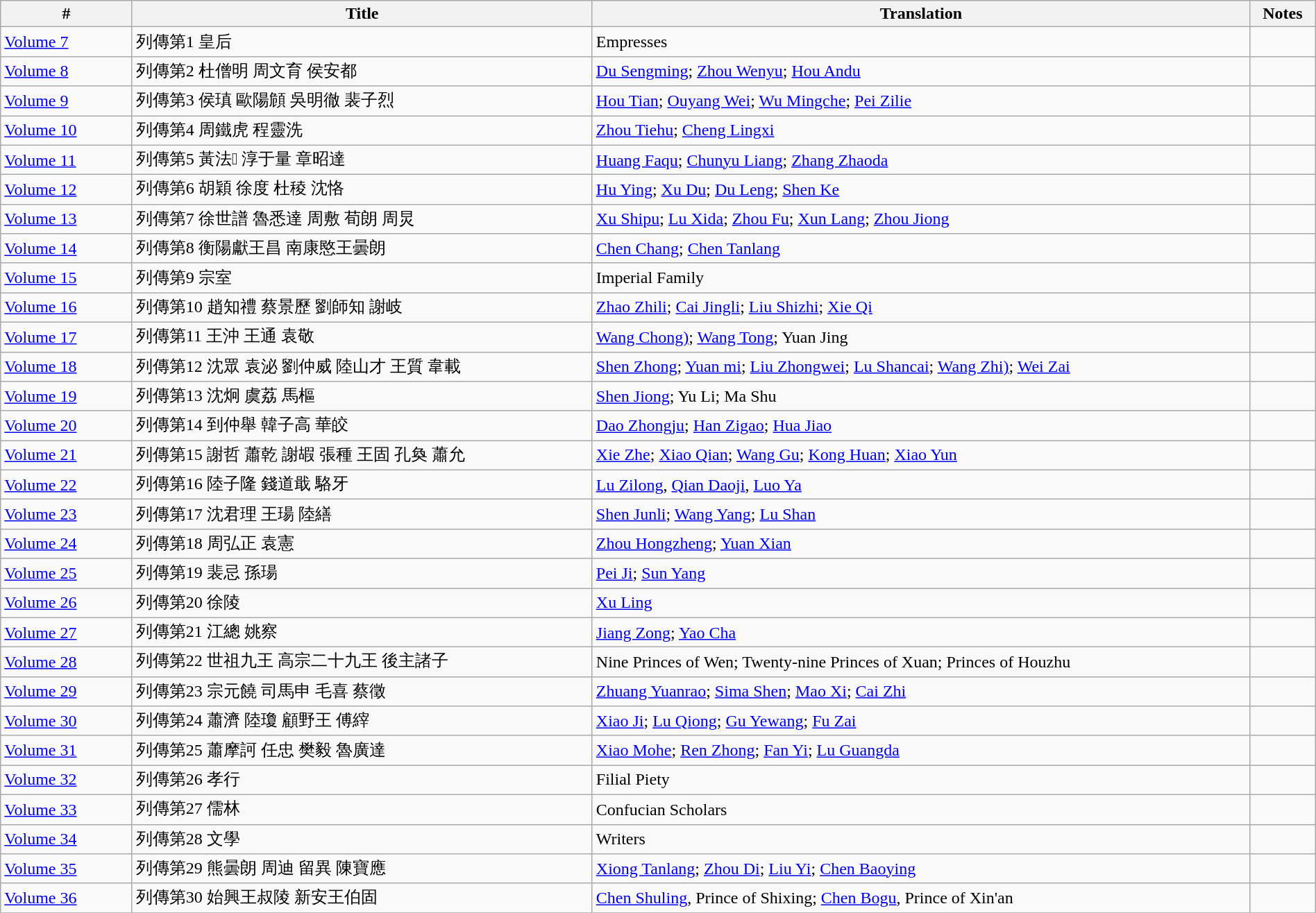<table class=wikitable width=100%>
<tr>
<th width=10%>#</th>
<th width=35%>Title</th>
<th width=50%>Translation</th>
<th width=5%>Notes</th>
</tr>
<tr>
<td><a href='#'>Volume 7</a></td>
<td>列傳第1 皇后</td>
<td>Empresses</td>
<td></td>
</tr>
<tr>
<td><a href='#'>Volume 8</a></td>
<td>列傳第2 杜僧明 周文育 侯安都</td>
<td><a href='#'>Du Sengming</a>; <a href='#'>Zhou Wenyu</a>; <a href='#'>Hou Andu</a></td>
<td></td>
</tr>
<tr>
<td><a href='#'>Volume 9</a></td>
<td>列傳第3 侯瑱 歐陽頠 吳明徹 裴子烈</td>
<td><a href='#'>Hou Tian</a>; <a href='#'>Ouyang Wei</a>; <a href='#'>Wu Mingche</a>; <a href='#'>Pei Zilie</a></td>
<td></td>
</tr>
<tr>
<td><a href='#'>Volume 10</a></td>
<td>列傳第4 周鐵虎 程靈洗</td>
<td><a href='#'>Zhou Tiehu</a>; <a href='#'>Cheng Lingxi</a></td>
<td></td>
</tr>
<tr>
<td><a href='#'>Volume 11</a></td>
<td>列傳第5 黃法𣰰 淳于量 章昭達</td>
<td><a href='#'>Huang Faqu</a>; <a href='#'>Chunyu Liang</a>; <a href='#'>Zhang Zhaoda</a></td>
<td></td>
</tr>
<tr>
<td><a href='#'>Volume 12</a></td>
<td>列傳第6 胡穎 徐度 杜稜 沈恪</td>
<td><a href='#'>Hu Ying</a>; <a href='#'>Xu Du</a>; <a href='#'>Du Leng</a>; <a href='#'>Shen Ke</a></td>
<td></td>
</tr>
<tr>
<td><a href='#'>Volume 13</a></td>
<td>列傳第7 徐世譜 魯悉達 周敷 荀朗 周炅</td>
<td><a href='#'>Xu Shipu</a>; <a href='#'>Lu Xida</a>; <a href='#'>Zhou Fu</a>; <a href='#'>Xun Lang</a>; <a href='#'>Zhou Jiong</a></td>
<td></td>
</tr>
<tr>
<td><a href='#'>Volume 14</a></td>
<td>列傳第8 衡陽獻王昌 南康愍王曇朗</td>
<td><a href='#'>Chen Chang</a>; <a href='#'>Chen Tanlang</a></td>
<td></td>
</tr>
<tr>
<td><a href='#'>Volume 15</a></td>
<td>列傳第9 宗室</td>
<td>Imperial Family</td>
<td></td>
</tr>
<tr>
<td><a href='#'>Volume 16</a></td>
<td>列傳第10 趙知禮 蔡景歷 劉師知 謝岐</td>
<td><a href='#'>Zhao Zhili</a>; <a href='#'>Cai Jingli</a>; <a href='#'>Liu Shizhi</a>; <a href='#'>Xie Qi</a></td>
<td></td>
</tr>
<tr>
<td><a href='#'>Volume 17</a></td>
<td>列傳第11 王沖 王通 袁敬</td>
<td><a href='#'>Wang Chong)</a>; <a href='#'>Wang Tong</a>; Yuan Jing</td>
<td></td>
</tr>
<tr>
<td><a href='#'>Volume 18</a></td>
<td>列傳第12 沈眾 袁泌 劉仲威 陸山才 王質 韋載</td>
<td><a href='#'>Shen Zhong</a>; <a href='#'>Yuan mi</a>; <a href='#'>Liu Zhongwei</a>; <a href='#'>Lu Shancai</a>; <a href='#'>Wang Zhi)</a>; <a href='#'>Wei Zai</a></td>
<td></td>
</tr>
<tr>
<td><a href='#'>Volume 19</a></td>
<td>列傳第13 沈炯 虞荔 馬樞</td>
<td><a href='#'>Shen Jiong</a>; Yu Li; Ma Shu</td>
<td></td>
</tr>
<tr>
<td><a href='#'>Volume 20</a></td>
<td>列傳第14 到仲舉 韓子高 華皎</td>
<td><a href='#'>Dao Zhongju</a>; <a href='#'>Han Zigao</a>; <a href='#'>Hua Jiao</a></td>
<td></td>
</tr>
<tr>
<td><a href='#'>Volume 21</a></td>
<td>列傳第15 謝哲 蕭乾 謝嘏 張種 王固 孔奐 蕭允</td>
<td><a href='#'>Xie Zhe</a>; <a href='#'>Xiao Qian</a>; <a href='#'>Wang Gu</a>; <a href='#'>Kong Huan</a>; <a href='#'>Xiao Yun</a></td>
<td></td>
</tr>
<tr>
<td><a href='#'>Volume 22</a></td>
<td>列傳第16 陸子隆 錢道戢 駱牙</td>
<td><a href='#'>Lu Zilong</a>, <a href='#'>Qian Daoji</a>, <a href='#'>Luo Ya</a></td>
<td></td>
</tr>
<tr>
<td><a href='#'>Volume 23</a></td>
<td>列傳第17 沈君理 王瑒 陸繕</td>
<td><a href='#'>Shen Junli</a>; <a href='#'>Wang Yang</a>; <a href='#'>Lu Shan</a></td>
<td></td>
</tr>
<tr>
<td><a href='#'>Volume 24</a></td>
<td>列傳第18 周弘正 袁憲</td>
<td><a href='#'>Zhou Hongzheng</a>; <a href='#'>Yuan Xian</a></td>
<td></td>
</tr>
<tr>
<td><a href='#'>Volume 25</a></td>
<td>列傳第19 裴忌 孫瑒</td>
<td><a href='#'>Pei Ji</a>; <a href='#'>Sun Yang</a></td>
<td></td>
</tr>
<tr>
<td><a href='#'>Volume 26</a></td>
<td>列傳第20 徐陵</td>
<td><a href='#'>Xu Ling</a></td>
<td></td>
</tr>
<tr>
<td><a href='#'>Volume 27</a></td>
<td>列傳第21 江總 姚察</td>
<td><a href='#'>Jiang Zong</a>; <a href='#'>Yao Cha</a></td>
<td></td>
</tr>
<tr>
<td><a href='#'>Volume 28</a></td>
<td>列傳第22 世祖九王 高宗二十九王 後主諸子</td>
<td>Nine Princes of Wen; Twenty-nine Princes of Xuan; Princes of Houzhu</td>
<td></td>
</tr>
<tr>
<td><a href='#'>Volume 29</a></td>
<td>列傳第23 宗元饒 司馬申 毛喜 蔡徵</td>
<td><a href='#'>Zhuang Yuanrao</a>; <a href='#'>Sima Shen</a>; <a href='#'>Mao Xi</a>; <a href='#'>Cai Zhi</a></td>
<td></td>
</tr>
<tr>
<td><a href='#'>Volume 30</a></td>
<td>列傳第24 蕭濟 陸瓊 顧野王 傅縡</td>
<td><a href='#'>Xiao Ji</a>; <a href='#'>Lu Qiong</a>; <a href='#'>Gu Yewang</a>; <a href='#'>Fu Zai</a></td>
<td></td>
</tr>
<tr>
<td><a href='#'>Volume 31</a></td>
<td>列傳第25 蕭摩訶 任忠 樊毅 魯廣達</td>
<td><a href='#'>Xiao Mohe</a>; <a href='#'>Ren Zhong</a>; <a href='#'>Fan Yi</a>; <a href='#'>Lu Guangda</a></td>
<td></td>
</tr>
<tr>
<td><a href='#'>Volume 32</a></td>
<td>列傳第26 孝行</td>
<td>Filial Piety</td>
<td></td>
</tr>
<tr>
<td><a href='#'>Volume 33</a></td>
<td>列傳第27 儒林</td>
<td>Confucian Scholars</td>
<td></td>
</tr>
<tr>
<td><a href='#'>Volume 34</a></td>
<td>列傳第28 文學</td>
<td>Writers</td>
<td></td>
</tr>
<tr>
<td><a href='#'>Volume 35</a></td>
<td>列傳第29 熊曇朗 周迪 留異 陳寶應</td>
<td><a href='#'>Xiong Tanlang</a>; <a href='#'>Zhou Di</a>; <a href='#'>Liu Yi</a>; <a href='#'>Chen Baoying</a></td>
<td></td>
</tr>
<tr>
<td><a href='#'>Volume 36</a></td>
<td>列傳第30 始興王叔陵 新安王伯固</td>
<td><a href='#'>Chen Shuling</a>, Prince of Shixing; <a href='#'>Chen Bogu</a>, Prince of Xin'an</td>
<td></td>
</tr>
<tr>
</tr>
</table>
